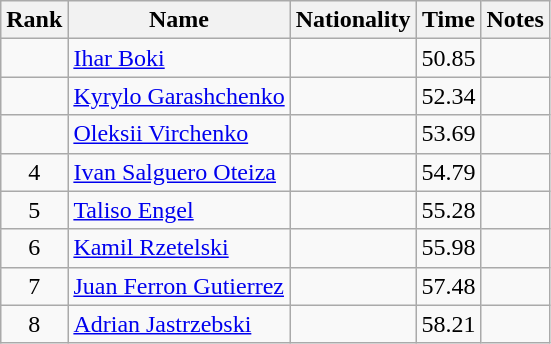<table class="wikitable sortable" style="text-align:center">
<tr>
<th>Rank</th>
<th>Name</th>
<th>Nationality</th>
<th>Time</th>
<th>Notes</th>
</tr>
<tr>
<td></td>
<td align=left><a href='#'>Ihar Boki</a></td>
<td align=left></td>
<td>50.85</td>
<td></td>
</tr>
<tr>
<td></td>
<td align=left><a href='#'>Kyrylo Garashchenko</a></td>
<td align=left></td>
<td>52.34</td>
<td></td>
</tr>
<tr>
<td></td>
<td align=left><a href='#'>Oleksii Virchenko</a></td>
<td align=left></td>
<td>53.69</td>
<td></td>
</tr>
<tr>
<td>4</td>
<td align=left><a href='#'>Ivan Salguero Oteiza</a></td>
<td align=left></td>
<td>54.79</td>
<td></td>
</tr>
<tr>
<td>5</td>
<td align=left><a href='#'>Taliso Engel</a></td>
<td align=left></td>
<td>55.28</td>
<td></td>
</tr>
<tr>
<td>6</td>
<td align=left><a href='#'>Kamil Rzetelski</a></td>
<td align=left></td>
<td>55.98</td>
<td></td>
</tr>
<tr>
<td>7</td>
<td align=left><a href='#'>Juan Ferron Gutierrez</a></td>
<td align=left></td>
<td>57.48</td>
<td></td>
</tr>
<tr>
<td>8</td>
<td align=left><a href='#'>Adrian Jastrzebski</a></td>
<td align=left></td>
<td>58.21</td>
<td></td>
</tr>
</table>
